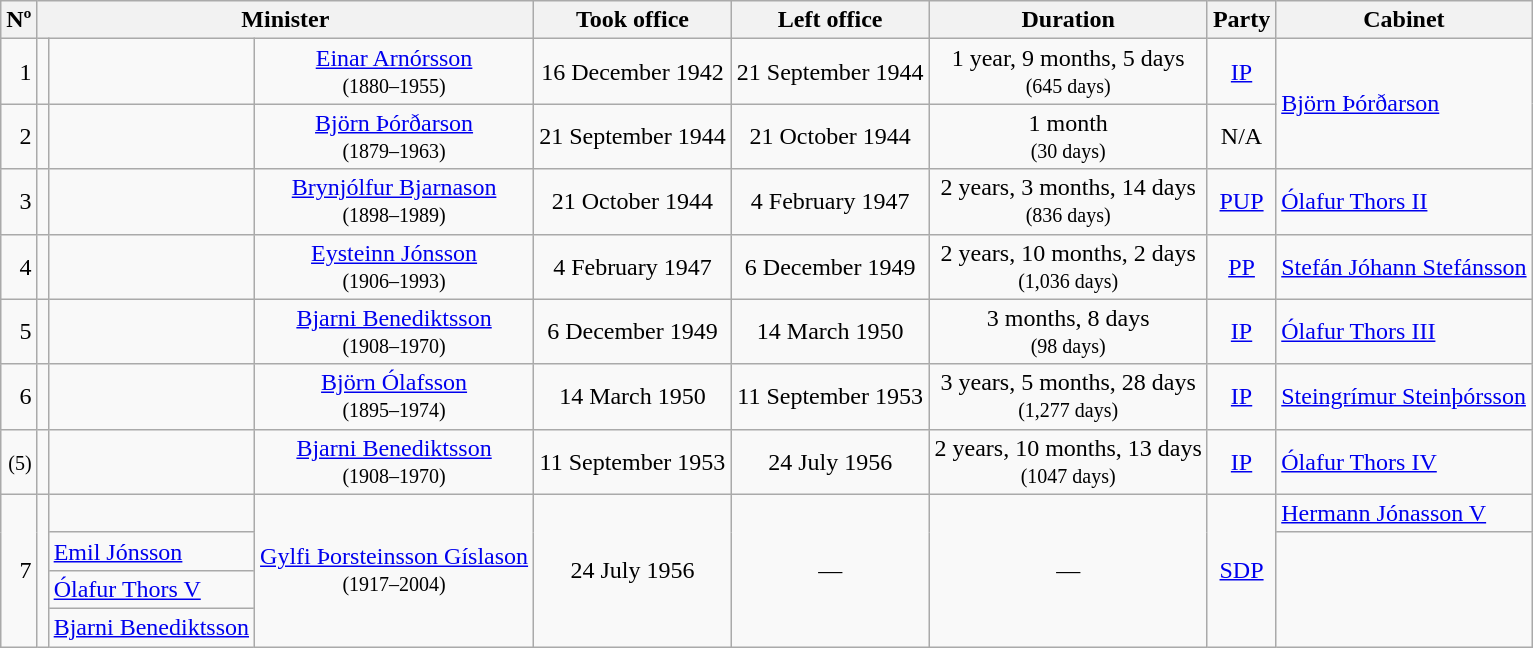<table class="wikitable" style="text-align: center;">
<tr>
<th>Nº</th>
<th colspan="3">Minister</th>
<th>Took office</th>
<th>Left office</th>
<th>Duration</th>
<th>Party</th>
<th>Cabinet</th>
</tr>
<tr>
<td style="text-align: right;">1</td>
<td></td>
<td></td>
<td><a href='#'>Einar Arnórsson</a><br><small>(1880–1955)</small></td>
<td>16 December 1942</td>
<td>21 September 1944</td>
<td>1 year, 9 months, 5 days<br><small>(645 days)</small></td>
<td><a href='#'>IP</a></td>
<td rowspan="2" style="text-align: left;"><a href='#'>Björn Þórðarson</a></td>
</tr>
<tr>
<td style="text-align: right;">2</td>
<td></td>
<td></td>
<td><a href='#'>Björn Þórðarson</a><br><small>(1879–1963)</small></td>
<td>21 September 1944</td>
<td>21 October 1944</td>
<td>1 month<br><small>(30 days)</small></td>
<td>N/A</td>
</tr>
<tr>
<td style="text-align: right;">3</td>
<td></td>
<td></td>
<td><a href='#'>Brynjólfur Bjarnason</a><br><small>(1898–1989)</small></td>
<td>21 October 1944</td>
<td>4 February 1947</td>
<td>2 years, 3 months, 14 days<br><small>(836 days)</small></td>
<td><a href='#'>PUP</a></td>
<td style="text-align: left;"><a href='#'>Ólafur Thors II</a></td>
</tr>
<tr>
<td style="text-align: right;">4</td>
<td></td>
<td></td>
<td><a href='#'>Eysteinn Jónsson</a><br><small>(1906–1993)</small></td>
<td>4 February 1947</td>
<td>6 December 1949</td>
<td>2 years, 10 months, 2 days<br><small>(1,036 days)</small></td>
<td><a href='#'>PP</a></td>
<td style="text-align: left;"><a href='#'>Stefán Jóhann Stefánsson</a></td>
</tr>
<tr>
<td style="text-align: right;">5</td>
<td></td>
<td></td>
<td><a href='#'>Bjarni Benediktsson</a><br><small>(1908–1970)</small></td>
<td>6 December 1949</td>
<td>14 March 1950</td>
<td>3 months, 8 days<br><small>(98 days)</small></td>
<td><a href='#'>IP</a></td>
<td style="text-align: left;"><a href='#'>Ólafur Thors III</a></td>
</tr>
<tr>
<td style="text-align: right;">6</td>
<td></td>
<td></td>
<td><a href='#'>Björn Ólafsson</a><br><small>(1895–1974)</small></td>
<td>14 March 1950</td>
<td>11 September 1953</td>
<td>3 years, 5 months, 28 days<br><small>(1,277 days)</small></td>
<td><a href='#'>IP</a></td>
<td style="text-align: left;"><a href='#'>Steingrímur Steinþórsson</a></td>
</tr>
<tr>
<td style="text-align: right;"><small>(5)</small></td>
<td></td>
<td></td>
<td><a href='#'>Bjarni Benediktsson</a><br><small>(1908–1970)</small></td>
<td>11 September 1953</td>
<td>24 July 1956</td>
<td>2 years, 10 months, 13 days<br><small>(1047 days)</small></td>
<td><a href='#'>IP</a></td>
<td style="text-align: left;"><a href='#'>Ólafur Thors IV</a></td>
</tr>
<tr>
<td rowspan="4" style="text-align: right;">7</td>
<td rowspan="4"></td>
<td></td>
<td rowspan="4"><a href='#'>Gylfi Þorsteinsson Gíslason</a><br><small>(1917–2004)</small></td>
<td rowspan="4">24 July 1956</td>
<td rowspan="4">—</td>
<td rowspan="4">—</td>
<td rowspan="4"><a href='#'>SDP</a></td>
<td style="text-align: left;"><a href='#'>Hermann Jónasson V</a></td>
</tr>
<tr>
<td style="text-align: left;"><a href='#'>Emil Jónsson</a></td>
</tr>
<tr>
<td style="text-align: left;"><a href='#'>Ólafur Thors V</a></td>
</tr>
<tr>
<td style="text-align: left;"><a href='#'>Bjarni Benediktsson</a></td>
</tr>
</table>
